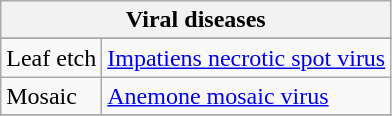<table class="wikitable" style="clear:left">
<tr>
<th colspan=2><strong>Viral diseases</strong><br></th>
</tr>
<tr>
</tr>
<tr>
<td>Leaf etch</td>
<td><a href='#'>Impatiens necrotic spot virus</a></td>
</tr>
<tr>
<td>Mosaic</td>
<td><a href='#'>Anemone mosaic virus</a></td>
</tr>
<tr>
</tr>
</table>
